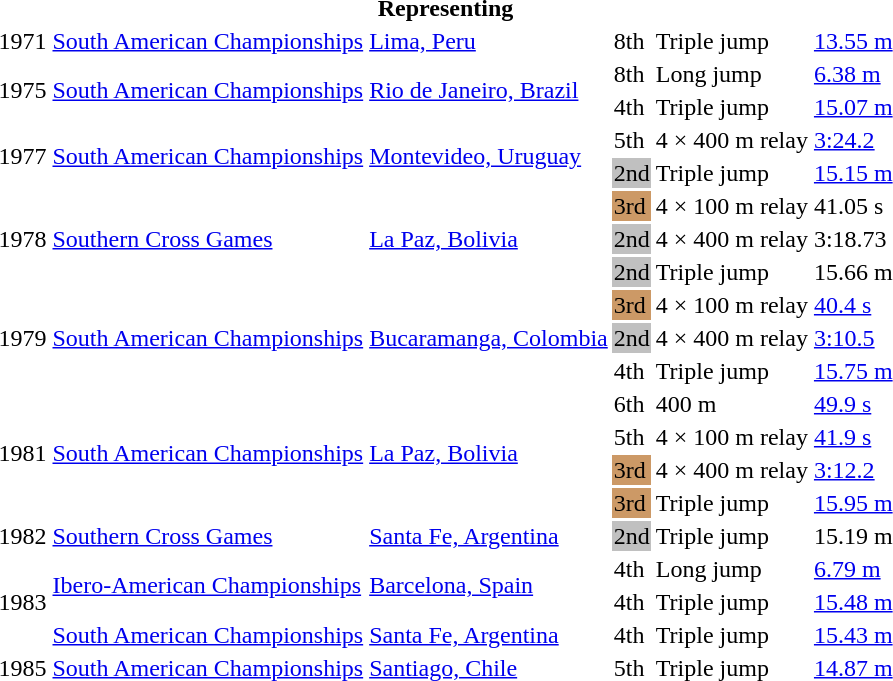<table>
<tr>
<th colspan="6">Representing </th>
</tr>
<tr>
<td>1971</td>
<td><a href='#'>South American Championships</a></td>
<td><a href='#'>Lima, Peru</a></td>
<td>8th</td>
<td>Triple jump</td>
<td><a href='#'>13.55 m</a></td>
</tr>
<tr>
<td rowspan=2>1975</td>
<td rowspan=2><a href='#'>South American Championships</a></td>
<td rowspan=2><a href='#'>Rio de Janeiro, Brazil</a></td>
<td>8th</td>
<td>Long jump</td>
<td><a href='#'>6.38 m</a></td>
</tr>
<tr>
<td>4th</td>
<td>Triple jump</td>
<td><a href='#'>15.07 m</a></td>
</tr>
<tr>
<td rowspan=2>1977</td>
<td rowspan=2><a href='#'>South American Championships</a></td>
<td rowspan=2><a href='#'>Montevideo, Uruguay</a></td>
<td>5th</td>
<td>4 × 400 m relay</td>
<td><a href='#'>3:24.2</a></td>
</tr>
<tr>
<td bgcolor=silver>2nd</td>
<td>Triple jump</td>
<td><a href='#'>15.15 m</a></td>
</tr>
<tr>
<td rowspan=3>1978</td>
<td rowspan=3><a href='#'>Southern Cross Games</a></td>
<td rowspan=3><a href='#'>La Paz, Bolivia</a></td>
<td bgcolor=cc9966>3rd</td>
<td>4 × 100 m relay</td>
<td>41.05 s</td>
</tr>
<tr>
<td bgcolor=silver>2nd</td>
<td>4 × 400 m relay</td>
<td>3:18.73</td>
</tr>
<tr>
<td bgcolor=silver>2nd</td>
<td>Triple jump</td>
<td>15.66 m</td>
</tr>
<tr>
<td rowspan=3>1979</td>
<td rowspan=3><a href='#'>South American Championships</a></td>
<td rowspan=3><a href='#'>Bucaramanga, Colombia</a></td>
<td bgcolor=cc9966>3rd</td>
<td>4 × 100 m relay</td>
<td><a href='#'>40.4 s</a></td>
</tr>
<tr>
<td bgcolor=silver>2nd</td>
<td>4 × 400 m relay</td>
<td><a href='#'>3:10.5</a></td>
</tr>
<tr>
<td>4th</td>
<td>Triple jump</td>
<td><a href='#'>15.75 m</a></td>
</tr>
<tr>
<td rowspan=4>1981</td>
<td rowspan=4><a href='#'>South American Championships</a></td>
<td rowspan=4><a href='#'>La Paz, Bolivia</a></td>
<td>6th</td>
<td>400 m</td>
<td><a href='#'>49.9 s</a></td>
</tr>
<tr>
<td>5th</td>
<td>4 × 100 m relay</td>
<td><a href='#'>41.9 s</a></td>
</tr>
<tr>
<td bgcolor=cc9966>3rd</td>
<td>4 × 400 m relay</td>
<td><a href='#'>3:12.2</a></td>
</tr>
<tr>
<td bgcolor=cc9966>3rd</td>
<td>Triple jump</td>
<td><a href='#'>15.95 m</a></td>
</tr>
<tr>
<td>1982</td>
<td><a href='#'>Southern Cross Games</a></td>
<td><a href='#'>Santa Fe, Argentina</a></td>
<td bgcolor=silver>2nd</td>
<td>Triple jump</td>
<td>15.19 m</td>
</tr>
<tr>
<td rowspan=3>1983</td>
<td rowspan=2><a href='#'>Ibero-American Championships</a></td>
<td rowspan=2><a href='#'>Barcelona, Spain</a></td>
<td>4th</td>
<td>Long jump</td>
<td><a href='#'>6.79 m</a></td>
</tr>
<tr>
<td>4th</td>
<td>Triple jump</td>
<td><a href='#'>15.48 m</a></td>
</tr>
<tr>
<td><a href='#'>South American Championships</a></td>
<td><a href='#'>Santa Fe, Argentina</a></td>
<td>4th</td>
<td>Triple jump</td>
<td><a href='#'>15.43 m</a></td>
</tr>
<tr>
<td>1985</td>
<td><a href='#'>South American Championships</a></td>
<td><a href='#'>Santiago, Chile</a></td>
<td>5th</td>
<td>Triple jump</td>
<td><a href='#'>14.87 m</a></td>
</tr>
</table>
